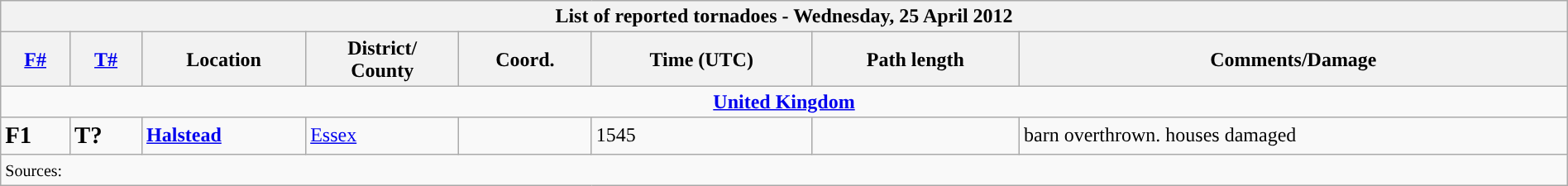<table class="wikitable collapsible" width="100%">
<tr>
<th colspan="8">List of reported tornadoes - Wednesday, 25 April 2012</th>
</tr>
<tr>
<th><a href='#'>F#</a></th>
<th><a href='#'>T#</a></th>
<th>Location</th>
<th>District/<br>County</th>
<th>Coord.</th>
<th>Time (UTC)</th>
<th>Path length</th>
<th>Comments/Damage</th>
</tr>
<tr>
<td colspan="8" align=center><strong><a href='#'>United Kingdom</a></strong></td>
</tr>
<tr>
<td><big><strong>F1</strong></big></td>
<td><big><strong>T?</strong></big></td>
<td><strong><a href='#'>Halstead</a></strong></td>
<td><a href='#'>Essex</a></td>
<td></td>
<td>1545</td>
<td></td>
<td>barn overthrown. houses damaged</td>
</tr>
<tr>
<td colspan="8"><small>Sources:  </small></td>
</tr>
</table>
